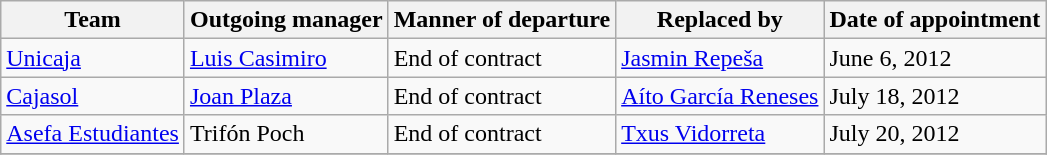<table class="wikitable sortable">
<tr>
<th>Team</th>
<th>Outgoing manager</th>
<th>Manner of departure</th>
<th>Replaced by</th>
<th>Date of appointment</th>
</tr>
<tr>
<td><a href='#'>Unicaja</a></td>
<td> <a href='#'>Luis Casimiro</a></td>
<td>End of contract</td>
<td> <a href='#'>Jasmin Repeša</a></td>
<td>June 6, 2012</td>
</tr>
<tr>
<td><a href='#'>Cajasol</a></td>
<td> <a href='#'>Joan Plaza</a></td>
<td>End of contract</td>
<td> <a href='#'>Aíto García Reneses</a></td>
<td>July 18, 2012</td>
</tr>
<tr>
<td><a href='#'>Asefa Estudiantes</a></td>
<td> Trifón Poch</td>
<td>End of contract</td>
<td> <a href='#'>Txus Vidorreta</a></td>
<td>July 20, 2012</td>
</tr>
<tr>
</tr>
</table>
